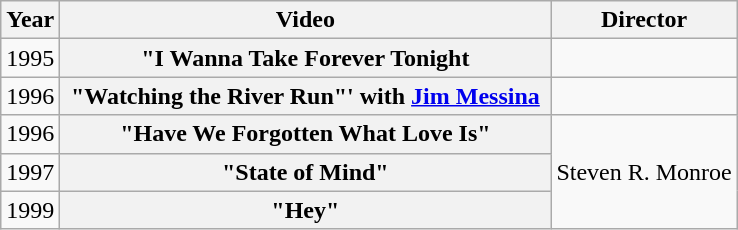<table class="wikitable plainrowheaders">
<tr>
<th>Year</th>
<th style="width:20em;">Video</th>
<th>Director</th>
</tr>
<tr>
<td>1995</td>
<th scope="row">"I Wanna Take Forever Tonight</th>
<td></td>
</tr>
<tr>
<td>1996</td>
<th scope="row">"Watching the River Run"' with <a href='#'>Jim Messina</a></th>
<td></td>
</tr>
<tr>
<td>1996</td>
<th scope="row">"Have We Forgotten What Love Is"</th>
<td rowspan="3">Steven R. Monroe</td>
</tr>
<tr>
<td>1997</td>
<th scope="row">"State of Mind"</th>
</tr>
<tr>
<td>1999</td>
<th scope="row">"Hey"</th>
</tr>
</table>
